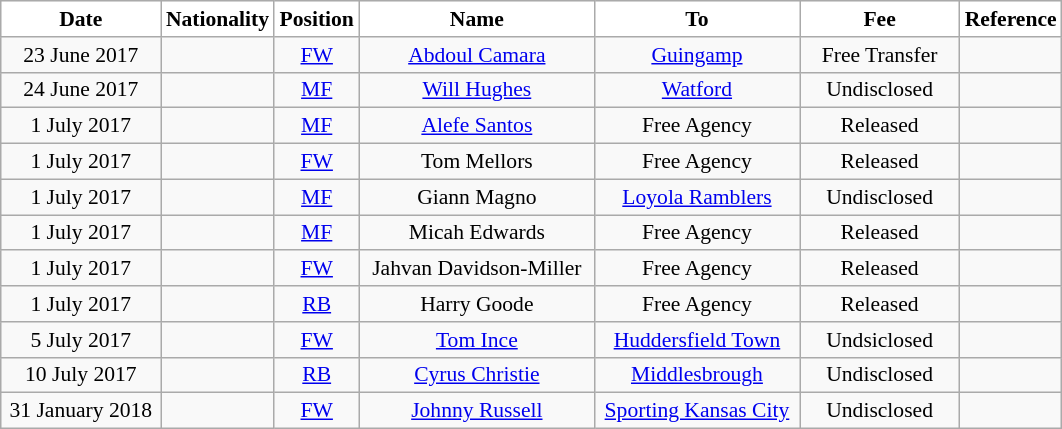<table class="wikitable"  style="text-align:center; font-size:90%; ">
<tr>
<th style="background:#FFFFFF; color:black; width:100px;">Date</th>
<th style="background:#FFFFFF; color:black; width:50px;">Nationality</th>
<th style="background:#FFFFFF; color:black; width:50px;">Position</th>
<th style="background:#FFFFFF; color:black; width:150px;">Name</th>
<th style="background:#FFFFFF; color:black; width:130px;">To</th>
<th style="background:#FFFFFF; color:black; width:100px;">Fee</th>
<th style="background:#FFFFFF; color:black; width:25px;">Reference</th>
</tr>
<tr>
<td>23 June 2017</td>
<td></td>
<td><a href='#'>FW</a></td>
<td><a href='#'>Abdoul Camara</a></td>
<td><a href='#'>Guingamp</a></td>
<td>Free Transfer</td>
<td></td>
</tr>
<tr>
<td>24 June 2017</td>
<td></td>
<td><a href='#'>MF</a></td>
<td><a href='#'>Will Hughes</a></td>
<td><a href='#'>Watford</a></td>
<td>Undisclosed</td>
<td></td>
</tr>
<tr>
<td>1 July 2017</td>
<td></td>
<td><a href='#'>MF</a></td>
<td><a href='#'>Alefe Santos</a></td>
<td>Free Agency</td>
<td>Released</td>
<td></td>
</tr>
<tr>
<td>1 July 2017</td>
<td></td>
<td><a href='#'>FW</a></td>
<td>Tom Mellors</td>
<td>Free Agency</td>
<td>Released</td>
<td></td>
</tr>
<tr>
<td>1 July 2017</td>
<td></td>
<td><a href='#'>MF</a></td>
<td>Giann Magno</td>
<td> <a href='#'>Loyola Ramblers</a></td>
<td>Undisclosed</td>
<td></td>
</tr>
<tr>
<td>1 July 2017</td>
<td></td>
<td><a href='#'>MF</a></td>
<td>Micah Edwards</td>
<td>Free Agency</td>
<td>Released</td>
<td></td>
</tr>
<tr>
<td>1 July 2017</td>
<td></td>
<td><a href='#'>FW</a></td>
<td>Jahvan Davidson-Miller</td>
<td>Free Agency</td>
<td>Released</td>
<td></td>
</tr>
<tr>
<td>1 July 2017</td>
<td></td>
<td><a href='#'>RB</a></td>
<td>Harry Goode</td>
<td>Free Agency</td>
<td>Released</td>
<td></td>
</tr>
<tr>
<td>5 July 2017</td>
<td></td>
<td><a href='#'>FW</a></td>
<td><a href='#'>Tom Ince</a></td>
<td><a href='#'>Huddersfield Town</a></td>
<td>Undsiclosed</td>
<td></td>
</tr>
<tr>
<td>10 July 2017</td>
<td></td>
<td><a href='#'>RB</a></td>
<td><a href='#'>Cyrus Christie</a></td>
<td><a href='#'>Middlesbrough</a></td>
<td>Undisclosed</td>
<td></td>
</tr>
<tr>
<td>31 January 2018</td>
<td></td>
<td><a href='#'>FW</a></td>
<td><a href='#'>Johnny Russell</a></td>
<td> <a href='#'>Sporting Kansas City</a></td>
<td>Undisclosed</td>
<td></td>
</tr>
</table>
